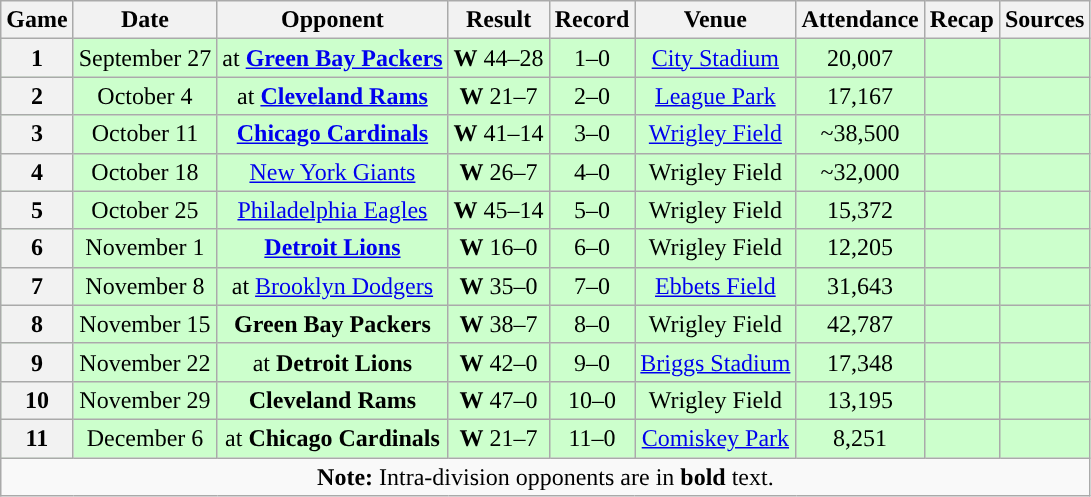<table class="wikitable" style="text-align:center">
<tr>
<th>Game</th>
<th>Date</th>
<th>Opponent</th>
<th>Result</th>
<th>Record</th>
<th>Venue</th>
<th>Attendance</th>
<th>Recap</th>
<th>Sources</th>
</tr>
<tr style="background:#cfc">
<th>1</th>
<td>September 27</td>
<td>at <strong><a href='#'>Green Bay Packers</a></strong></td>
<td><strong>W</strong> 44–28</td>
<td>1–0</td>
<td><a href='#'>City Stadium</a></td>
<td>20,007</td>
<td></td>
<td></td>
</tr>
<tr style="background:#cfc">
<th>2</th>
<td>October 4</td>
<td>at <strong><a href='#'>Cleveland Rams</a></strong></td>
<td><strong>W</strong> 21–7</td>
<td>2–0</td>
<td><a href='#'>League Park</a></td>
<td>17,167</td>
<td></td>
<td></td>
</tr>
<tr style="background:#cfc">
<th>3</th>
<td>October 11</td>
<td><strong><a href='#'>Chicago Cardinals</a></strong></td>
<td><strong>W</strong> 41–14</td>
<td>3–0</td>
<td><a href='#'>Wrigley Field</a></td>
<td>~38,500</td>
<td></td>
<td></td>
</tr>
<tr style="background:#cfc">
<th>4</th>
<td>October 18</td>
<td><a href='#'>New York Giants</a></td>
<td><strong>W</strong> 26–7</td>
<td>4–0</td>
<td>Wrigley Field</td>
<td>~32,000</td>
<td></td>
<td></td>
</tr>
<tr style="background:#cfc">
<th>5</th>
<td>October 25</td>
<td><a href='#'>Philadelphia Eagles</a></td>
<td><strong>W</strong> 45–14</td>
<td>5–0</td>
<td>Wrigley Field</td>
<td>15,372</td>
<td></td>
<td></td>
</tr>
<tr style="background:#cfc">
<th>6</th>
<td>November 1</td>
<td><strong><a href='#'>Detroit Lions</a></strong></td>
<td><strong>W</strong> 16–0</td>
<td>6–0</td>
<td>Wrigley Field</td>
<td>12,205</td>
<td></td>
<td></td>
</tr>
<tr style="background:#cfc">
<th>7</th>
<td>November 8</td>
<td>at <a href='#'>Brooklyn Dodgers</a></td>
<td><strong>W</strong> 35–0</td>
<td>7–0</td>
<td><a href='#'>Ebbets Field</a></td>
<td>31,643</td>
<td></td>
<td></td>
</tr>
<tr style="background:#cfc">
<th>8</th>
<td>November 15</td>
<td><strong>Green Bay Packers</strong></td>
<td><strong>W</strong> 38–7</td>
<td>8–0</td>
<td>Wrigley Field</td>
<td>42,787</td>
<td></td>
<td></td>
</tr>
<tr style="background:#cfc">
<th>9</th>
<td>November 22</td>
<td>at <strong>Detroit Lions</strong></td>
<td><strong>W</strong> 42–0</td>
<td>9–0</td>
<td><a href='#'>Briggs Stadium</a></td>
<td>17,348</td>
<td></td>
<td></td>
</tr>
<tr style="background:#cfc">
<th>10</th>
<td>November 29</td>
<td><strong>Cleveland Rams</strong></td>
<td><strong>W</strong> 47–0</td>
<td>10–0</td>
<td>Wrigley Field</td>
<td>13,195</td>
<td></td>
<td></td>
</tr>
<tr style="background:#cfc">
<th>11</th>
<td>December 6</td>
<td>at <strong>Chicago Cardinals</strong></td>
<td><strong>W</strong> 21–7</td>
<td>11–0</td>
<td><a href='#'>Comiskey Park</a></td>
<td>8,251</td>
<td></td>
<td></td>
</tr>
<tr>
<td colspan="10"><strong>Note:</strong> Intra-division opponents are in <strong>bold</strong> text.</td>
</tr>
</table>
